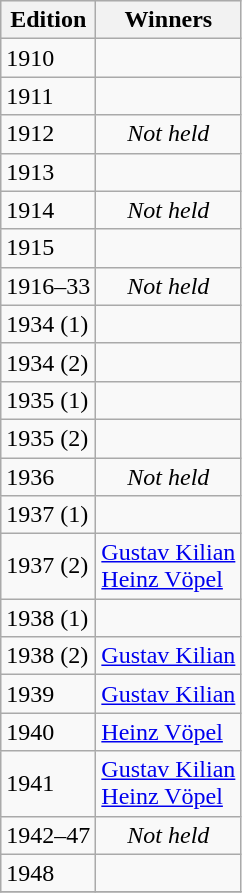<table class="wikitable">
<tr style="background:#efefef;">
<th>Edition</th>
<th>Winners</th>
</tr>
<tr>
<td>1910</td>
<td><br> </td>
</tr>
<tr>
<td>1911</td>
<td><br> </td>
</tr>
<tr>
<td>1912</td>
<td colspan=3; align=center><em>Not held</em></td>
</tr>
<tr>
<td>1913</td>
<td><br> </td>
</tr>
<tr>
<td>1914</td>
<td colspan=3; align=center><em>Not held</em></td>
</tr>
<tr>
<td>1915</td>
<td><br> </td>
</tr>
<tr>
<td>1916–33</td>
<td colspan=3; align=center><em>Not held</em></td>
</tr>
<tr>
<td>1934 (1)</td>
<td><br> </td>
</tr>
<tr>
<td>1934 (2)</td>
<td><br> </td>
</tr>
<tr>
<td>1935 (1)</td>
<td><br> </td>
</tr>
<tr>
<td>1935 (2)</td>
<td><br> </td>
</tr>
<tr>
<td>1936</td>
<td colspan=3; align=center><em>Not held</em></td>
</tr>
<tr>
<td>1937 (1)</td>
<td><br> </td>
</tr>
<tr>
<td>1937 (2)</td>
<td> <a href='#'>Gustav Kilian</a><br>  <a href='#'>Heinz Vöpel</a></td>
</tr>
<tr>
<td>1938 (1)</td>
<td><br> </td>
</tr>
<tr>
<td>1938 (2)</td>
<td> <a href='#'>Gustav Kilian</a><br> </td>
</tr>
<tr>
<td>1939</td>
<td> <a href='#'>Gustav Kilian</a><br> </td>
</tr>
<tr>
<td>1940</td>
<td> <a href='#'>Heinz Vöpel</a><br> </td>
</tr>
<tr>
<td>1941</td>
<td> <a href='#'>Gustav Kilian</a><br>  <a href='#'>Heinz Vöpel</a></td>
</tr>
<tr>
<td>1942–47</td>
<td colspan=3; align=center><em>Not held</em></td>
</tr>
<tr>
<td>1948</td>
<td> <br></td>
</tr>
<tr>
</tr>
</table>
